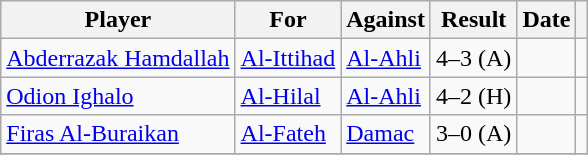<table class="wikitable">
<tr>
<th>Player</th>
<th>For</th>
<th>Against</th>
<th style="text-align:center">Result</th>
<th>Date</th>
<th></th>
</tr>
<tr>
<td> <a href='#'>Abderrazak Hamdallah</a></td>
<td><a href='#'>Al-Ittihad</a></td>
<td><a href='#'>Al-Ahli</a></td>
<td style="text-align:center;">4–3 (A)</td>
<td></td>
<td></td>
</tr>
<tr>
<td> <a href='#'>Odion Ighalo</a></td>
<td><a href='#'>Al-Hilal</a></td>
<td><a href='#'>Al-Ahli</a></td>
<td style="text-align:center;">4–2 (H)</td>
<td></td>
<td></td>
</tr>
<tr>
<td> <a href='#'>Firas Al-Buraikan</a></td>
<td><a href='#'>Al-Fateh</a></td>
<td><a href='#'>Damac</a></td>
<td style="text-align:center;">3–0 (A)</td>
<td></td>
<td></td>
</tr>
<tr>
</tr>
</table>
